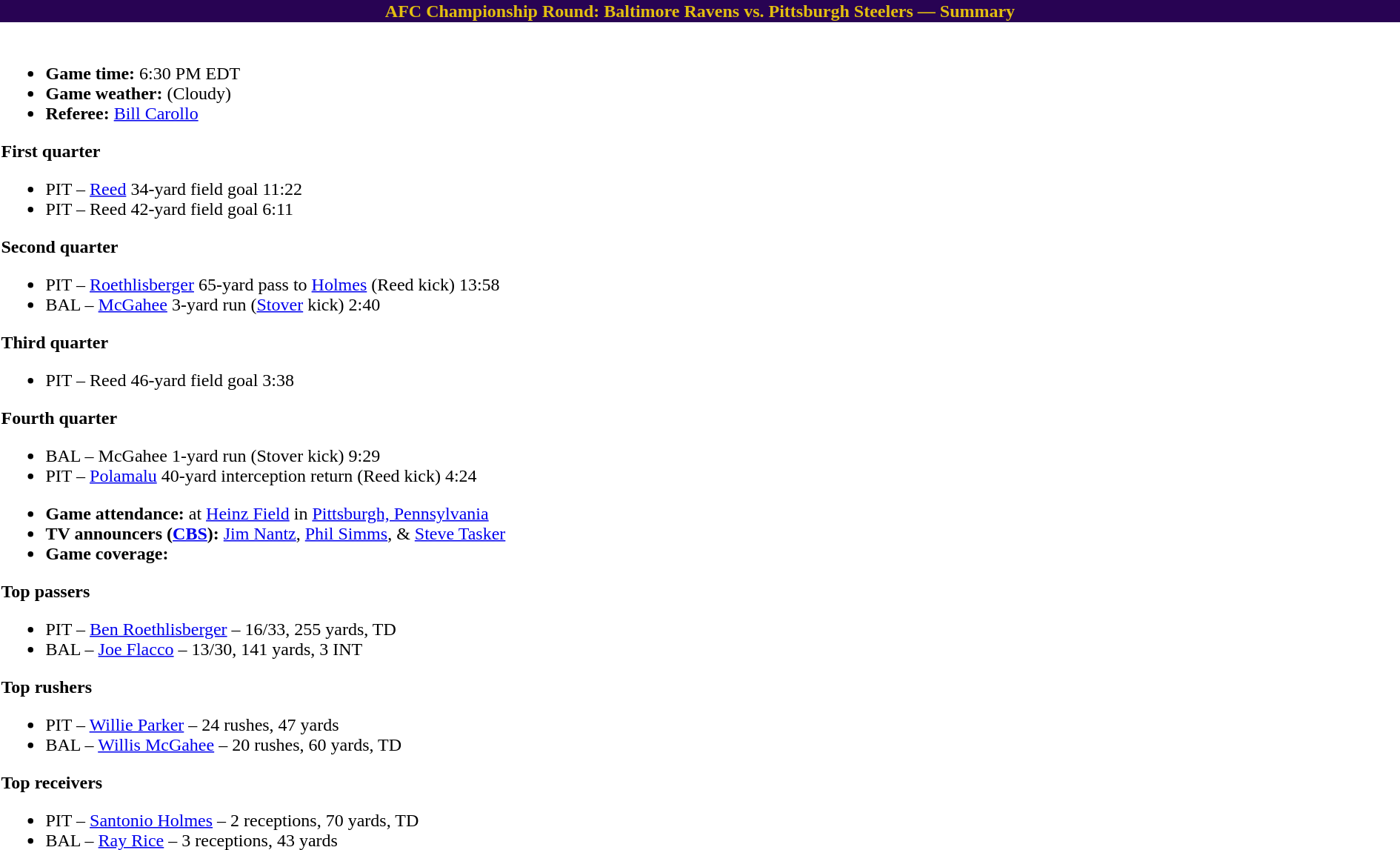<table class="toccolours collapsible collapsed" width=100% align="center">
<tr>
<th style="color:#E2BE10;background:#280353">AFC Championship Round: Baltimore Ravens vs. Pittsburgh Steelers — Summary</th>
</tr>
<tr>
<td><br>
<ul><li><strong>Game time:</strong> 6:30 PM EDT</li><li><strong>Game weather:</strong>  (Cloudy)</li><li><strong>Referee:</strong> <a href='#'>Bill Carollo</a></li></ul><strong>First quarter</strong><ul><li>PIT – <a href='#'>Reed</a> 34-yard field goal 11:22</li><li>PIT – Reed 42-yard field goal 6:11</li></ul><strong>Second quarter</strong><ul><li>PIT – <a href='#'>Roethlisberger</a> 65-yard pass to <a href='#'>Holmes</a> (Reed kick) 13:58</li><li>BAL – <a href='#'>McGahee</a> 3-yard run (<a href='#'>Stover</a> kick) 2:40</li></ul><strong>Third quarter</strong><ul><li>PIT – Reed 46-yard field goal 3:38</li></ul><strong>Fourth quarter</strong><ul><li>BAL – McGahee 1-yard run (Stover kick) 9:29</li><li>PIT – <a href='#'>Polamalu</a> 40-yard interception return (Reed kick) 4:24</li></ul><ul><li><strong>Game attendance:</strong> at <a href='#'>Heinz Field</a> in <a href='#'>Pittsburgh, Pennsylvania</a></li><li><strong>TV announcers (<a href='#'>CBS</a>):</strong> <a href='#'>Jim Nantz</a>, <a href='#'>Phil Simms</a>, & <a href='#'>Steve Tasker</a></li><li><strong>Game coverage:</strong></li></ul><strong>Top passers</strong><ul><li>PIT – <a href='#'>Ben Roethlisberger</a> – 16/33, 255 yards, TD</li><li>BAL – <a href='#'>Joe Flacco</a> – 13/30, 141 yards, 3 INT</li></ul><strong>Top rushers</strong><ul><li>PIT – <a href='#'>Willie Parker</a> – 24 rushes, 47 yards</li><li>BAL – <a href='#'>Willis McGahee</a> – 20 rushes, 60 yards, TD</li></ul><strong>Top receivers</strong><ul><li>PIT – <a href='#'>Santonio Holmes</a> – 2 receptions, 70 yards, TD</li><li>BAL – <a href='#'>Ray Rice</a> – 3 receptions, 43 yards</li></ul></td>
</tr>
</table>
